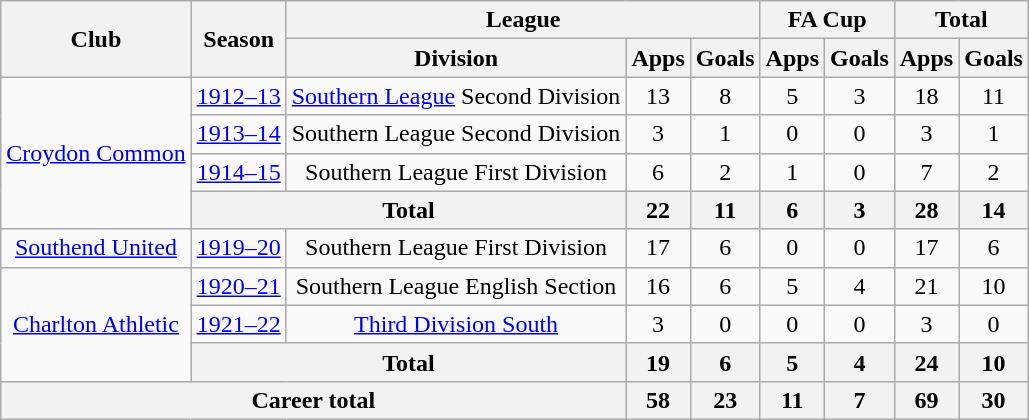<table class="wikitable" style="text-align: center;">
<tr>
<th rowspan="2">Club</th>
<th rowspan="2">Season</th>
<th colspan="3">League</th>
<th colspan="2">FA Cup</th>
<th colspan="2">Total</th>
</tr>
<tr>
<th>Division</th>
<th>Apps</th>
<th>Goals</th>
<th>Apps</th>
<th>Goals</th>
<th>Apps</th>
<th>Goals</th>
</tr>
<tr>
<td rowspan="4"><a href='#'>Croydon Common</a></td>
<td><a href='#'>1912–13</a></td>
<td><a href='#'>Southern League</a> Second Division</td>
<td>13</td>
<td>8</td>
<td>5</td>
<td>3</td>
<td>18</td>
<td>11</td>
</tr>
<tr>
<td><a href='#'>1913–14</a></td>
<td>Southern League Second Division</td>
<td>3</td>
<td>1</td>
<td>0</td>
<td>0</td>
<td>3</td>
<td>1</td>
</tr>
<tr>
<td><a href='#'>1914–15</a></td>
<td>Southern League First Division</td>
<td>6</td>
<td>2</td>
<td>1</td>
<td>0</td>
<td>7</td>
<td>2</td>
</tr>
<tr>
<th colspan="2">Total</th>
<th>22</th>
<th>11</th>
<th>6</th>
<th>3</th>
<th>28</th>
<th>14</th>
</tr>
<tr>
<td><a href='#'>Southend United</a></td>
<td><a href='#'>1919–20</a></td>
<td>Southern League First Division</td>
<td>17</td>
<td>6</td>
<td>0</td>
<td>0</td>
<td>17</td>
<td>6</td>
</tr>
<tr>
<td rowspan="3"><a href='#'>Charlton Athletic</a></td>
<td><a href='#'>1920–21</a></td>
<td>Southern League English Section</td>
<td>16</td>
<td>6</td>
<td>5</td>
<td>4</td>
<td>21</td>
<td>10</td>
</tr>
<tr>
<td><a href='#'>1921–22</a></td>
<td><a href='#'>Third Division South</a></td>
<td>3</td>
<td>0</td>
<td>0</td>
<td>0</td>
<td>3</td>
<td>0</td>
</tr>
<tr>
<th colspan="2">Total</th>
<th>19</th>
<th>6</th>
<th>5</th>
<th>4</th>
<th>24</th>
<th>10</th>
</tr>
<tr>
<th colspan="3">Career total</th>
<th>58</th>
<th>23</th>
<th>11</th>
<th>7</th>
<th>69</th>
<th>30</th>
</tr>
</table>
